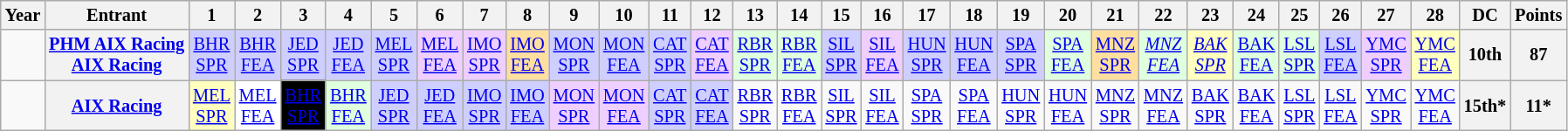<table class="wikitable" style="text-align:center; font-size:85%">
<tr>
<th scope="col">Year</th>
<th scope="col">Entrant</th>
<th scope="col">1</th>
<th scope="col">2</th>
<th scope="col">3</th>
<th scope="col">4</th>
<th scope="col">5</th>
<th scope="col">6</th>
<th scope="col">7</th>
<th scope="col">8</th>
<th scope="col">9</th>
<th scope="col">10</th>
<th scope="col">11</th>
<th scope="col">12</th>
<th scope="col">13</th>
<th scope="col">14</th>
<th scope="col">15</th>
<th scope="col">16</th>
<th scope="col">17</th>
<th scope="col">18</th>
<th scope="col">19</th>
<th scope="col">20</th>
<th scope="col">21</th>
<th scope="col">22</th>
<th scope="col">23</th>
<th scope="col">24</th>
<th scope="col">25</th>
<th scope="col">26</th>
<th scope="col">27</th>
<th scope="col">28</th>
<th scope="col">DC</th>
<th scope="col">Points</th>
</tr>
<tr>
<td scope="row"></td>
<th nowrap><a href='#'>PHM AIX Racing</a><br><a href='#'>AIX Racing</a></th>
<td style="background:#CFCFFF;"><a href='#'>BHR<br>SPR</a><br></td>
<td style="background:#CFCFFF;"><a href='#'>BHR<br>FEA</a><br></td>
<td style="background:#CFCFFF;"><a href='#'>JED<br>SPR</a><br></td>
<td style="background:#CFCFFF;"><a href='#'>JED<br>FEA</a><br></td>
<td style="background:#CFCFFF;"><a href='#'>MEL<br>SPR</a><br></td>
<td style="background:#EFCFFF;"><a href='#'>MEL<br>FEA</a><br></td>
<td style="background:#EFCFFF;"><a href='#'>IMO<br>SPR</a><br></td>
<td style="background:#FFDF9F;"><a href='#'>IMO<br>FEA</a><br></td>
<td style="background:#CFCFFF;"><a href='#'>MON<br>SPR</a><br></td>
<td style="background:#CFCFFF;"><a href='#'>MON<br>FEA</a><br></td>
<td style="background:#CFCFFF;"><a href='#'>CAT<br>SPR</a><br></td>
<td style="background:#EFCFFF;"><a href='#'>CAT<br>FEA</a><br></td>
<td style="background:#DFFFDF;"><a href='#'>RBR<br>SPR</a><br></td>
<td style="background:#DFFFDF;"><a href='#'>RBR<br>FEA</a><br></td>
<td style="background:#CFCFFF;"><a href='#'>SIL<br>SPR</a><br></td>
<td style="background:#EFCFFF;"><a href='#'>SIL<br>FEA</a><br></td>
<td style="background:#CFCFFF;"><a href='#'>HUN<br>SPR</a><br></td>
<td style="background:#CFCFFF;"><a href='#'>HUN<br>FEA</a><br></td>
<td style="background:#CFCFFF;"><a href='#'>SPA<br>SPR</a><br></td>
<td style="background:#DFFFDF;"><a href='#'>SPA<br>FEA</a><br></td>
<td style="background:#FFDF9F;"><a href='#'>MNZ<br>SPR</a><br></td>
<td style="background:#DFFFDF;"><em><a href='#'>MNZ<br>FEA</a></em><br></td>
<td style="background:#FFFFBF;"><em><a href='#'>BAK<br>SPR</a></em><br></td>
<td style="background:#DFFFDF;"><a href='#'>BAK<br>FEA</a><br></td>
<td style="background:#DFFFDF;"><a href='#'>LSL<br>SPR</a><br></td>
<td style="background:#CFCFFF;"><a href='#'>LSL<br>FEA</a><br></td>
<td style="background:#EFCFFF;"><a href='#'>YMC<br>SPR</a><br></td>
<td style="background:#FFFFBF;"><a href='#'>YMC<br>FEA</a><br></td>
<th>10th</th>
<th>87</th>
</tr>
<tr>
<td></td>
<th nowrap><a href='#'>AIX Racing</a></th>
<td style="background:#FFFFBF;"><a href='#'>MEL<br>SPR</a><br></td>
<td style="background:#FFFFFF;"><a href='#'>MEL<br>FEA</a><br></td>
<td style="background:#000000; color:#FFFFFF;"><a href='#'><span>BHR<br>SPR</span></a><br></td>
<td style="background:#DFFFDF;"><a href='#'>BHR<br>FEA</a><br></td>
<td style="background:#CFCFFF;"><a href='#'>JED<br>SPR</a><br></td>
<td style="background:#CFCFFF;"><a href='#'>JED<br>FEA</a><br></td>
<td style="background:#CFCFFF;"><a href='#'>IMO<br>SPR</a><br></td>
<td style="background:#CFCFFF;"><a href='#'>IMO<br>FEA</a><br></td>
<td style="background:#EFCFFF;"><a href='#'>MON<br>SPR</a><br></td>
<td style="background:#EFCFFF;"><a href='#'>MON<br>FEA</a><br></td>
<td style="background:#CFCFFF;"><a href='#'>CAT<br>SPR</a><br></td>
<td style="background:#CFCFFF;"><a href='#'>CAT<br>FEA</a><br></td>
<td><a href='#'>RBR<br>SPR</a></td>
<td><a href='#'>RBR<br>FEA</a></td>
<td><a href='#'>SIL<br>SPR</a></td>
<td><a href='#'>SIL<br>FEA</a></td>
<td><a href='#'>SPA<br>SPR</a></td>
<td><a href='#'>SPA<br>FEA</a></td>
<td><a href='#'>HUN<br>SPR</a></td>
<td><a href='#'>HUN<br>FEA</a></td>
<td><a href='#'>MNZ<br>SPR</a></td>
<td><a href='#'>MNZ<br>FEA</a></td>
<td><a href='#'>BAK<br>SPR</a></td>
<td><a href='#'>BAK<br>FEA</a></td>
<td><a href='#'>LSL<br>SPR</a></td>
<td><a href='#'>LSL<br>FEA</a></td>
<td><a href='#'>YMC<br>SPR</a></td>
<td><a href='#'>YMC<br>FEA</a></td>
<th style="background:#;">15th*</th>
<th style="background:#;">11*</th>
</tr>
</table>
